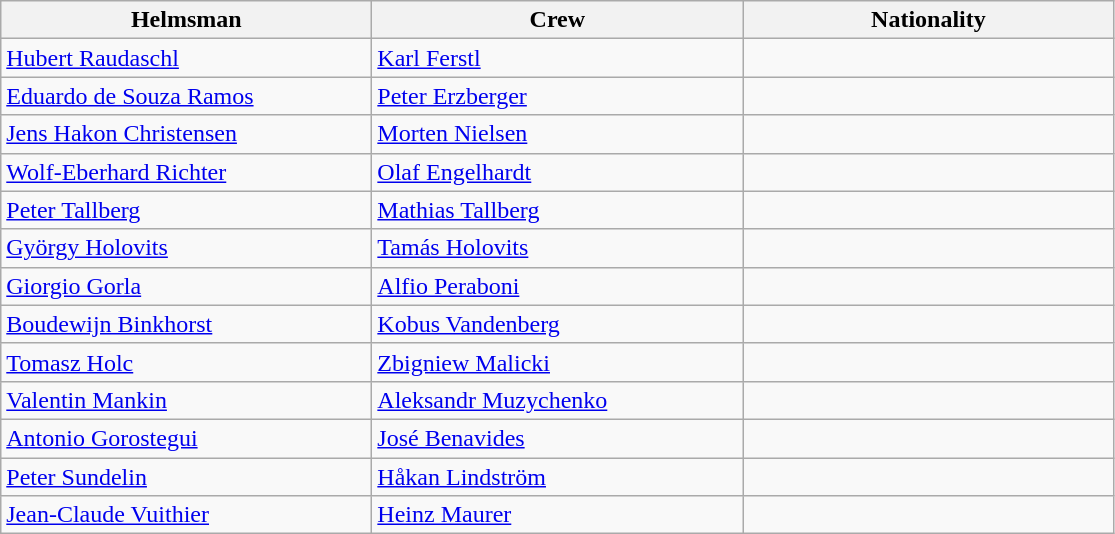<table class=wikitable>
<tr>
<th style="width:15em;">Helmsman</th>
<th style="width:15em;">Crew</th>
<th style="width:15em;">Nationality</th>
</tr>
<tr>
<td><a href='#'>Hubert Raudaschl</a></td>
<td><a href='#'>Karl Ferstl</a></td>
<td></td>
</tr>
<tr>
<td><a href='#'>Eduardo de Souza Ramos</a></td>
<td><a href='#'>Peter Erzberger</a></td>
<td></td>
</tr>
<tr>
<td><a href='#'>Jens Hakon Christensen</a></td>
<td><a href='#'>Morten Nielsen</a></td>
<td></td>
</tr>
<tr>
<td><a href='#'>Wolf-Eberhard Richter</a></td>
<td><a href='#'>Olaf Engelhardt</a></td>
<td></td>
</tr>
<tr>
<td><a href='#'>Peter Tallberg</a></td>
<td><a href='#'>Mathias Tallberg</a></td>
<td></td>
</tr>
<tr>
<td><a href='#'>György Holovits</a></td>
<td><a href='#'>Tamás Holovits</a></td>
<td></td>
</tr>
<tr>
<td><a href='#'>Giorgio Gorla</a></td>
<td><a href='#'>Alfio Peraboni</a></td>
<td></td>
</tr>
<tr>
<td><a href='#'>Boudewijn Binkhorst</a></td>
<td><a href='#'>Kobus Vandenberg</a></td>
<td></td>
</tr>
<tr>
<td><a href='#'>Tomasz Holc</a></td>
<td><a href='#'>Zbigniew Malicki</a></td>
<td></td>
</tr>
<tr>
<td><a href='#'>Valentin Mankin</a></td>
<td><a href='#'>Aleksandr Muzychenko</a></td>
<td></td>
</tr>
<tr>
<td><a href='#'>Antonio Gorostegui</a></td>
<td><a href='#'>José Benavides</a></td>
<td></td>
</tr>
<tr>
<td><a href='#'>Peter Sundelin</a></td>
<td><a href='#'>Håkan Lindström</a></td>
<td></td>
</tr>
<tr>
<td><a href='#'>Jean-Claude Vuithier</a></td>
<td><a href='#'>Heinz Maurer</a></td>
<td></td>
</tr>
</table>
